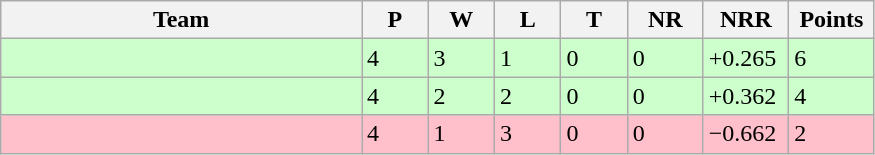<table class="wikitable">
<tr>
<th width=38%>Team</th>
<th width=7%>P</th>
<th width=7%>W</th>
<th width=7%>L</th>
<th width=7%>T</th>
<th width=8%>NR</th>
<th width=9%>NRR</th>
<th width=9%>Points</th>
</tr>
<tr bgcolor=ccffcc>
<td align=left></td>
<td>4</td>
<td>3</td>
<td>1</td>
<td>0</td>
<td>0</td>
<td>+0.265</td>
<td>6</td>
</tr>
<tr bgcolor=ccffcc>
<td align=left></td>
<td>4</td>
<td>2</td>
<td>2</td>
<td>0</td>
<td>0</td>
<td>+0.362</td>
<td>4</td>
</tr>
<tr bgcolor=pink>
<td align=left></td>
<td>4</td>
<td>1</td>
<td>3</td>
<td>0</td>
<td>0</td>
<td>−0.662</td>
<td>2</td>
</tr>
</table>
